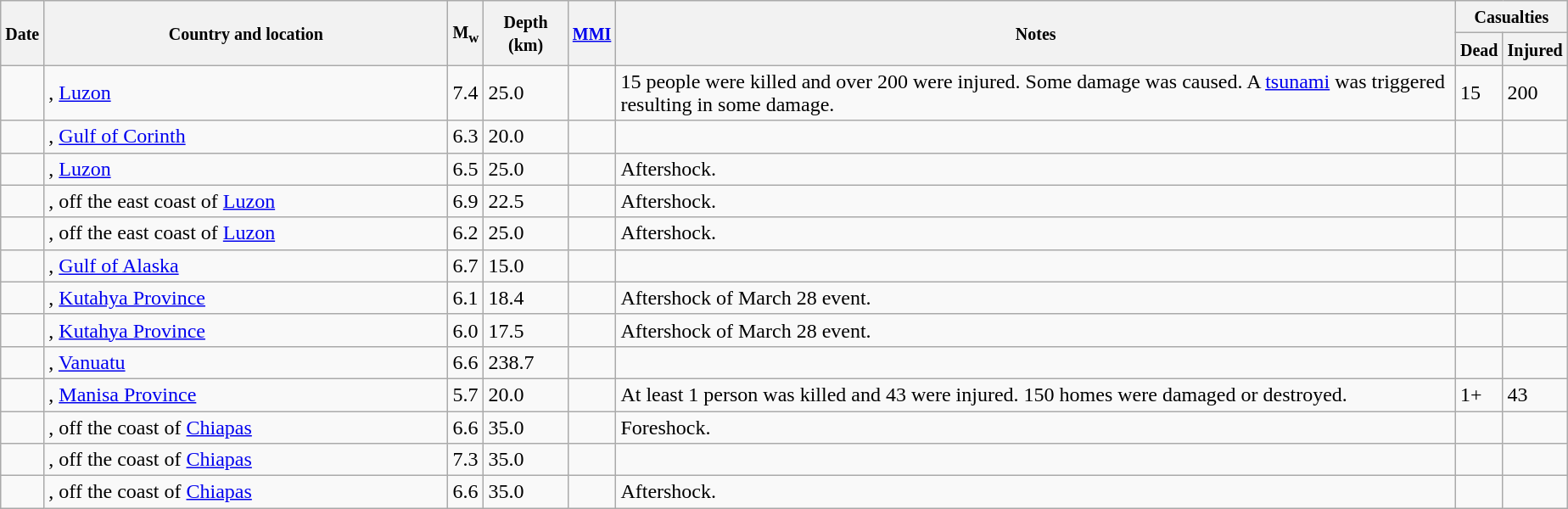<table class="wikitable sortable sort-under" style="border:1px black; margin-left:1em;">
<tr>
<th rowspan="2"><small>Date</small></th>
<th rowspan="2" style="width: 310px"><small>Country and location</small></th>
<th rowspan="2"><small>M<sub>w</sub></small></th>
<th rowspan="2"><small>Depth (km)</small></th>
<th rowspan="2"><small><a href='#'>MMI</a></small></th>
<th rowspan="2" class="unsortable"><small>Notes</small></th>
<th colspan="2"><small>Casualties</small></th>
</tr>
<tr>
<th><small>Dead</small></th>
<th><small>Injured</small></th>
</tr>
<tr>
<td></td>
<td>, <a href='#'>Luzon</a></td>
<td>7.4</td>
<td>25.0</td>
<td></td>
<td>15 people were killed and over 200 were injured. Some damage was caused. A <a href='#'>tsunami</a> was triggered resulting in some damage.</td>
<td>15</td>
<td>200</td>
</tr>
<tr>
<td></td>
<td>, <a href='#'>Gulf of Corinth</a></td>
<td>6.3</td>
<td>20.0</td>
<td></td>
<td></td>
<td></td>
<td></td>
</tr>
<tr>
<td></td>
<td>, <a href='#'>Luzon</a></td>
<td>6.5</td>
<td>25.0</td>
<td></td>
<td>Aftershock.</td>
<td></td>
<td></td>
</tr>
<tr>
<td></td>
<td>, off the east coast of <a href='#'>Luzon</a></td>
<td>6.9</td>
<td>22.5</td>
<td></td>
<td>Aftershock.</td>
<td></td>
<td></td>
</tr>
<tr>
<td></td>
<td>, off the east coast of <a href='#'>Luzon</a></td>
<td>6.2</td>
<td>25.0</td>
<td></td>
<td>Aftershock.</td>
<td></td>
<td></td>
</tr>
<tr>
<td></td>
<td>, <a href='#'>Gulf of Alaska</a></td>
<td>6.7</td>
<td>15.0</td>
<td></td>
<td></td>
<td></td>
<td></td>
</tr>
<tr>
<td></td>
<td>, <a href='#'>Kutahya Province</a></td>
<td>6.1</td>
<td>18.4</td>
<td></td>
<td>Aftershock of March 28 event.</td>
<td></td>
<td></td>
</tr>
<tr>
<td></td>
<td>, <a href='#'>Kutahya Province</a></td>
<td>6.0</td>
<td>17.5</td>
<td></td>
<td>Aftershock of March 28 event.</td>
<td></td>
<td></td>
</tr>
<tr>
<td></td>
<td>, <a href='#'>Vanuatu</a></td>
<td>6.6</td>
<td>238.7</td>
<td></td>
<td></td>
<td></td>
<td></td>
</tr>
<tr>
<td></td>
<td>, <a href='#'>Manisa Province</a></td>
<td>5.7</td>
<td>20.0</td>
<td></td>
<td>At least 1 person was killed and 43 were injured. 150 homes were damaged or destroyed.</td>
<td>1+</td>
<td>43</td>
</tr>
<tr>
<td></td>
<td>, off the coast of <a href='#'>Chiapas</a></td>
<td>6.6</td>
<td>35.0</td>
<td></td>
<td>Foreshock.</td>
<td></td>
<td></td>
</tr>
<tr>
<td></td>
<td>, off the coast of <a href='#'>Chiapas</a></td>
<td>7.3</td>
<td>35.0</td>
<td></td>
<td></td>
<td></td>
<td></td>
</tr>
<tr>
<td></td>
<td>, off the coast of <a href='#'>Chiapas</a></td>
<td>6.6</td>
<td>35.0</td>
<td></td>
<td>Aftershock.</td>
<td></td>
<td></td>
</tr>
</table>
